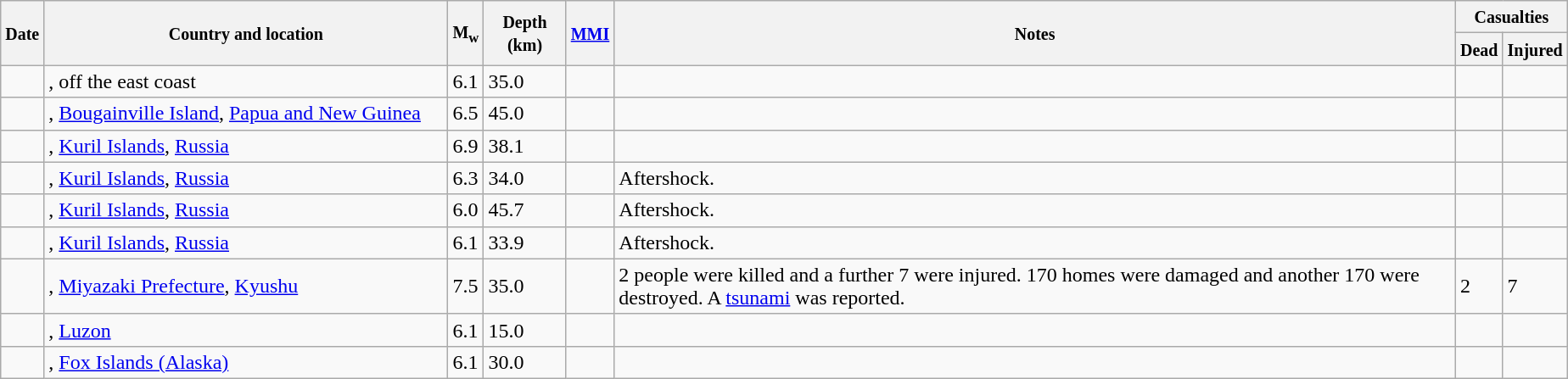<table class="wikitable sortable sort-under" style="border:1px black; margin-left:1em;">
<tr>
<th rowspan="2"><small>Date</small></th>
<th rowspan="2" style="width: 310px"><small>Country and location</small></th>
<th rowspan="2"><small>M<sub>w</sub></small></th>
<th rowspan="2"><small>Depth (km)</small></th>
<th rowspan="2"><small><a href='#'>MMI</a></small></th>
<th rowspan="2" class="unsortable"><small>Notes</small></th>
<th colspan="2"><small>Casualties</small></th>
</tr>
<tr>
<th><small>Dead</small></th>
<th><small>Injured</small></th>
</tr>
<tr>
<td></td>
<td>, off the east coast</td>
<td>6.1</td>
<td>35.0</td>
<td></td>
<td></td>
<td></td>
<td></td>
</tr>
<tr>
<td></td>
<td>, <a href='#'>Bougainville Island</a>, <a href='#'>Papua and New Guinea</a></td>
<td>6.5</td>
<td>45.0</td>
<td></td>
<td></td>
<td></td>
<td></td>
</tr>
<tr>
<td></td>
<td>, <a href='#'>Kuril Islands</a>, <a href='#'>Russia</a></td>
<td>6.9</td>
<td>38.1</td>
<td></td>
<td></td>
<td></td>
<td></td>
</tr>
<tr>
<td></td>
<td>, <a href='#'>Kuril Islands</a>, <a href='#'>Russia</a></td>
<td>6.3</td>
<td>34.0</td>
<td></td>
<td>Aftershock.</td>
<td></td>
<td></td>
</tr>
<tr>
<td></td>
<td>, <a href='#'>Kuril Islands</a>, <a href='#'>Russia</a></td>
<td>6.0</td>
<td>45.7</td>
<td></td>
<td>Aftershock.</td>
<td></td>
<td></td>
</tr>
<tr>
<td></td>
<td>, <a href='#'>Kuril Islands</a>, <a href='#'>Russia</a></td>
<td>6.1</td>
<td>33.9</td>
<td></td>
<td>Aftershock.</td>
<td></td>
<td></td>
</tr>
<tr>
<td></td>
<td>, <a href='#'>Miyazaki Prefecture</a>, <a href='#'>Kyushu</a></td>
<td>7.5</td>
<td>35.0</td>
<td></td>
<td>2 people were killed and a further 7 were injured. 170 homes were damaged and another 170 were destroyed. A <a href='#'>tsunami</a> was reported.</td>
<td>2</td>
<td>7</td>
</tr>
<tr>
<td></td>
<td>, <a href='#'>Luzon</a></td>
<td>6.1</td>
<td>15.0</td>
<td></td>
<td></td>
<td></td>
<td></td>
</tr>
<tr>
<td></td>
<td>, <a href='#'>Fox Islands (Alaska)</a></td>
<td>6.1</td>
<td>30.0</td>
<td></td>
<td></td>
<td></td>
<td></td>
</tr>
</table>
